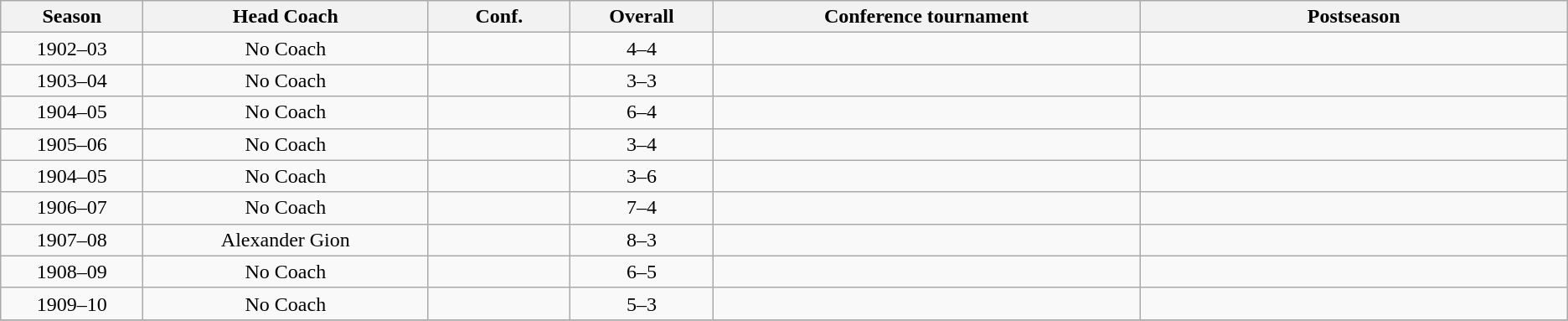<table class="wikitable" style="text-align:center">
<tr>
<th bgcolor="#003591" width="5%">Season</th>
<th bgcolor="#003591" width="10%">Head Coach</th>
<th bgcolor="#003591" width="5%">Conf.</th>
<th bgcolor="#003591" width="5%">Overall</th>
<th bgcolor="#003591" width="15%">Conference tournament</th>
<th bgcolor="#003591" width="15%">Postseason</th>
</tr>
<tr>
<td>1902–03</td>
<td>No Coach</td>
<td></td>
<td>4–4</td>
<td></td>
<td></td>
</tr>
<tr>
<td>1903–04</td>
<td>No Coach</td>
<td></td>
<td>3–3</td>
<td></td>
<td></td>
</tr>
<tr>
<td>1904–05</td>
<td>No Coach</td>
<td></td>
<td>6–4</td>
<td></td>
<td></td>
</tr>
<tr>
<td>1905–06</td>
<td>No Coach</td>
<td></td>
<td>3–4</td>
<td></td>
<td></td>
</tr>
<tr>
<td>1904–05</td>
<td>No Coach</td>
<td></td>
<td>3–6</td>
<td></td>
<td></td>
</tr>
<tr>
<td>1906–07</td>
<td>No Coach</td>
<td></td>
<td>7–4</td>
<td></td>
<td></td>
</tr>
<tr>
<td>1907–08</td>
<td>Alexander Gion</td>
<td></td>
<td>8–3</td>
<td></td>
<td></td>
</tr>
<tr>
<td>1908–09</td>
<td>No Coach</td>
<td></td>
<td>6–5</td>
<td></td>
<td></td>
</tr>
<tr>
<td>1909–10</td>
<td>No Coach</td>
<td></td>
<td>5–3</td>
<td></td>
<td></td>
</tr>
<tr>
</tr>
</table>
